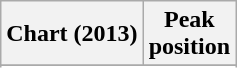<table class="wikitable sortable plainrowheaders">
<tr>
<th>Chart (2013)</th>
<th>Peak<br>position</th>
</tr>
<tr>
</tr>
<tr>
</tr>
<tr>
</tr>
<tr>
</tr>
</table>
